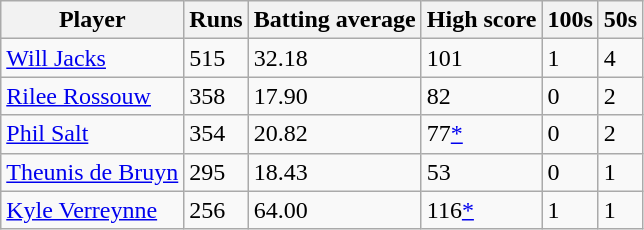<table class="wikitable">
<tr>
<th>Player</th>
<th>Runs</th>
<th>Batting average</th>
<th>High score</th>
<th>100s</th>
<th>50s</th>
</tr>
<tr>
<td><a href='#'>Will Jacks</a></td>
<td>515</td>
<td>32.18</td>
<td>101</td>
<td>1</td>
<td>4</td>
</tr>
<tr>
<td><a href='#'>Rilee Rossouw</a></td>
<td>358</td>
<td>17.90</td>
<td>82</td>
<td>0</td>
<td>2</td>
</tr>
<tr>
<td><a href='#'>Phil Salt</a></td>
<td>354</td>
<td>20.82</td>
<td>77<a href='#'>*</a></td>
<td>0</td>
<td>2</td>
</tr>
<tr>
<td><a href='#'>Theunis de Bruyn</a></td>
<td>295</td>
<td>18.43</td>
<td>53</td>
<td>0</td>
<td>1</td>
</tr>
<tr>
<td><a href='#'>Kyle Verreynne</a></td>
<td>256</td>
<td>64.00</td>
<td>116<a href='#'>*</a></td>
<td>1</td>
<td>1</td>
</tr>
</table>
